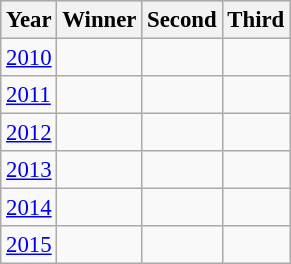<table class="wikitable sortable" style="font-size:95%">
<tr style="background:#ccccff;">
<th>Year</th>
<th>Winner</th>
<th>Second</th>
<th>Third</th>
</tr>
<tr>
<td><a href='#'>2010</a></td>
<td></td>
<td></td>
<td></td>
</tr>
<tr>
<td><a href='#'>2011</a></td>
<td></td>
<td></td>
<td></td>
</tr>
<tr>
<td><a href='#'>2012</a></td>
<td></td>
<td></td>
<td></td>
</tr>
<tr>
<td><a href='#'>2013</a></td>
<td></td>
<td></td>
<td></td>
</tr>
<tr>
<td><a href='#'>2014</a></td>
<td></td>
<td></td>
<td></td>
</tr>
<tr>
<td><a href='#'>2015</a></td>
<td></td>
<td></td>
<td></td>
</tr>
</table>
